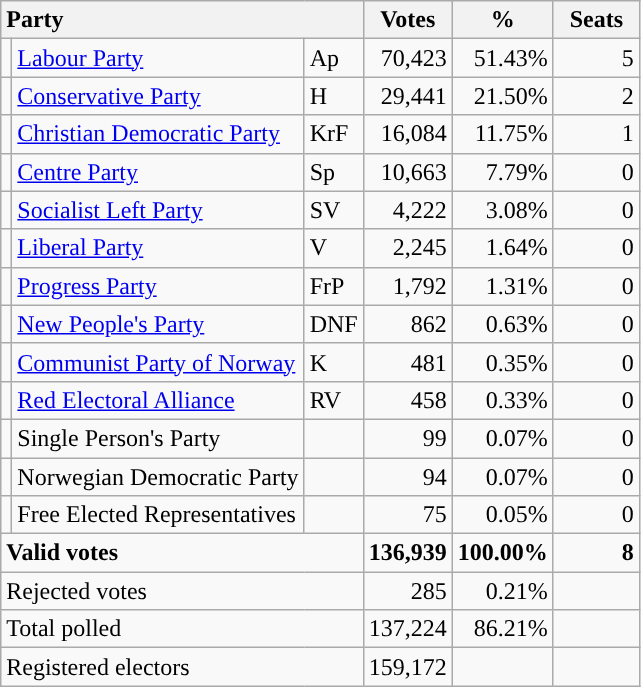<table class="wikitable" border="1" style="text-align:right;">
<tr>
<th style="text-align:left;" colspan=3>Party</th>
<th align=center width="50">Votes</th>
<th align=center width="50">%</th>
<th align=center width="50">Seats</th>
</tr>
<tr>
<td style="color:inherit;background:"></td>
<td align=left><a href='#'>Labour Party</a></td>
<td align=left>Ap</td>
<td>70,423</td>
<td>51.43%</td>
<td>5</td>
</tr>
<tr>
<td style="color:inherit;background:"></td>
<td align=left><a href='#'>Conservative Party</a></td>
<td align=left>H</td>
<td>29,441</td>
<td>21.50%</td>
<td>2</td>
</tr>
<tr>
<td style="color:inherit;background:"></td>
<td align=left><a href='#'>Christian Democratic Party</a></td>
<td align=left>KrF</td>
<td>16,084</td>
<td>11.75%</td>
<td>1</td>
</tr>
<tr>
<td style="color:inherit;background:"></td>
<td align=left><a href='#'>Centre Party</a></td>
<td align=left>Sp</td>
<td>10,663</td>
<td>7.79%</td>
<td>0</td>
</tr>
<tr>
<td style="color:inherit;background:"></td>
<td align=left><a href='#'>Socialist Left Party</a></td>
<td align=left>SV</td>
<td>4,222</td>
<td>3.08%</td>
<td>0</td>
</tr>
<tr>
<td style="color:inherit;background:"></td>
<td align=left><a href='#'>Liberal Party</a></td>
<td align=left>V</td>
<td>2,245</td>
<td>1.64%</td>
<td>0</td>
</tr>
<tr>
<td style="color:inherit;background:"></td>
<td align=left><a href='#'>Progress Party</a></td>
<td align=left>FrP</td>
<td>1,792</td>
<td>1.31%</td>
<td>0</td>
</tr>
<tr>
<td style="color:inherit;background:"></td>
<td align=left><a href='#'>New People's Party</a></td>
<td align=left>DNF</td>
<td>862</td>
<td>0.63%</td>
<td>0</td>
</tr>
<tr>
<td style="color:inherit;background:"></td>
<td align=left><a href='#'>Communist Party of Norway</a></td>
<td align=left>K</td>
<td>481</td>
<td>0.35%</td>
<td>0</td>
</tr>
<tr>
<td style="color:inherit;background:"></td>
<td align=left><a href='#'>Red Electoral Alliance</a></td>
<td align=left>RV</td>
<td>458</td>
<td>0.33%</td>
<td>0</td>
</tr>
<tr>
<td></td>
<td align=left>Single Person's Party</td>
<td align=left></td>
<td>99</td>
<td>0.07%</td>
<td>0</td>
</tr>
<tr>
<td></td>
<td align=left>Norwegian Democratic Party</td>
<td align=left></td>
<td>94</td>
<td>0.07%</td>
<td>0</td>
</tr>
<tr>
<td></td>
<td align=left>Free Elected Representatives</td>
<td align=left></td>
<td>75</td>
<td>0.05%</td>
<td>0</td>
</tr>
<tr style="font-weight:bold">
<td align=left colspan=3>Valid votes</td>
<td>136,939</td>
<td>100.00%</td>
<td>8</td>
</tr>
<tr>
<td align=left colspan=3>Rejected votes</td>
<td>285</td>
<td>0.21%</td>
<td></td>
</tr>
<tr>
<td align=left colspan=3>Total polled</td>
<td>137,224</td>
<td>86.21%</td>
<td></td>
</tr>
<tr>
<td align=left colspan=3>Registered electors</td>
<td>159,172</td>
<td></td>
<td></td>
</tr>
</table>
